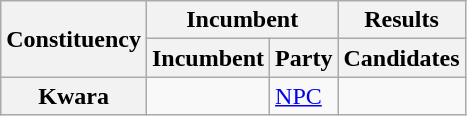<table class="wikitable sortable">
<tr>
<th rowspan="2">Constituency</th>
<th colspan="2">Incumbent</th>
<th>Results</th>
</tr>
<tr valign="bottom">
<th>Incumbent</th>
<th>Party</th>
<th>Candidates</th>
</tr>
<tr>
<th>Kwara</th>
<td></td>
<td><a href='#'>NPC</a></td>
<td nowrap=""></td>
</tr>
</table>
